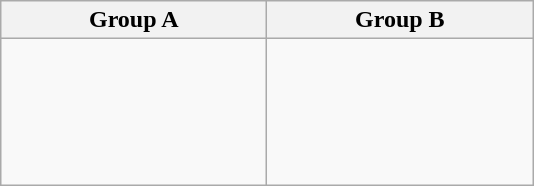<table class="wikitable">
<tr>
<th width=170px>Group A</th>
<th width=170px>Group B</th>
</tr>
<tr>
<td valign=top><br><br>
<br>
<br>
<br>
</td>
<td valign=top><br><br>
<br>
<br>
<br>
</td>
</tr>
</table>
